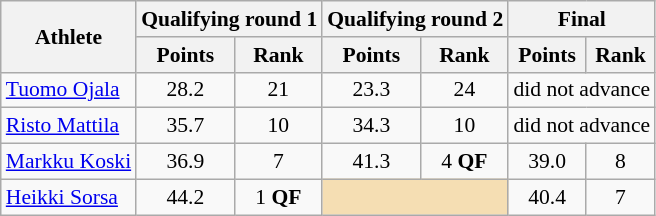<table class="wikitable" style="font-size:90%">
<tr>
<th rowspan="2">Athlete</th>
<th colspan="2">Qualifying round 1</th>
<th colspan="2">Qualifying round 2</th>
<th colspan="2">Final</th>
</tr>
<tr>
<th>Points</th>
<th>Rank</th>
<th>Points</th>
<th>Rank</th>
<th>Points</th>
<th>Rank</th>
</tr>
<tr>
<td><a href='#'>Tuomo Ojala</a></td>
<td align="center">28.2</td>
<td align="center">21</td>
<td align="center">23.3</td>
<td align="center">24</td>
<td colspan="2">did not advance</td>
</tr>
<tr>
<td><a href='#'>Risto Mattila</a></td>
<td align="center">35.7</td>
<td align="center">10</td>
<td align="center">34.3</td>
<td align="center">10</td>
<td colspan="2">did not advance</td>
</tr>
<tr>
<td><a href='#'>Markku Koski</a></td>
<td align="center">36.9</td>
<td align="center">7</td>
<td align="center">41.3</td>
<td align="center">4 <strong>QF</strong></td>
<td align="center">39.0</td>
<td align="center">8</td>
</tr>
<tr>
<td><a href='#'>Heikki Sorsa</a></td>
<td align="center">44.2</td>
<td align="center">1 <strong>QF</strong></td>
<td colspan="2" bgcolor="wheat"></td>
<td align="center">40.4</td>
<td align="center">7</td>
</tr>
</table>
